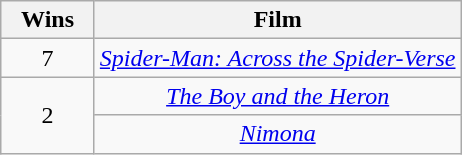<table class="wikitable" style="text-align: center">
<tr>
<th scope="col" width="55">Wins</th>
<th scope="col" align="center">Film</th>
</tr>
<tr>
<td style="text-align:center">7</td>
<td><em><a href='#'>Spider-Man: Across the Spider-Verse</a></em></td>
</tr>
<tr>
<td rowspan="2" style="text-align:center">2</td>
<td><em><a href='#'>The Boy and the Heron</a></em></td>
</tr>
<tr>
<td><em><a href='#'>Nimona</a></em></td>
</tr>
</table>
